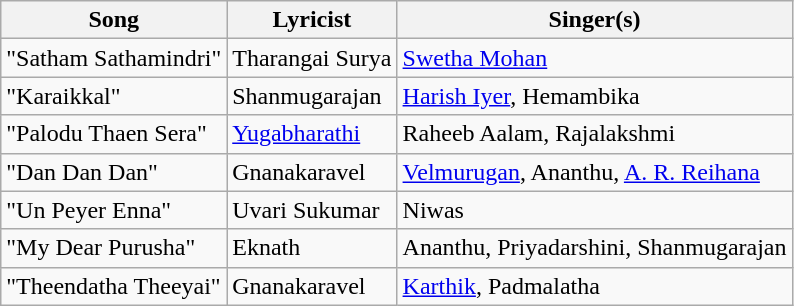<table class="wikitable sortable">
<tr>
<th>Song</th>
<th>Lyricist</th>
<th>Singer(s)</th>
</tr>
<tr>
<td>"Satham Sathamindri"</td>
<td>Tharangai Surya</td>
<td><a href='#'>Swetha Mohan</a></td>
</tr>
<tr>
<td>"Karaikkal"</td>
<td>Shanmugarajan</td>
<td><a href='#'>Harish Iyer</a>, Hemambika</td>
</tr>
<tr>
<td>"Palodu Thaen Sera"</td>
<td><a href='#'>Yugabharathi</a></td>
<td>Raheeb Aalam, Rajalakshmi</td>
</tr>
<tr>
<td>"Dan Dan Dan"</td>
<td>Gnanakaravel</td>
<td><a href='#'>Velmurugan</a>, Ananthu, <a href='#'>A. R. Reihana</a></td>
</tr>
<tr>
<td>"Un Peyer Enna"</td>
<td>Uvari Sukumar</td>
<td>Niwas</td>
</tr>
<tr>
<td>"My Dear Purusha"</td>
<td>Eknath</td>
<td>Ananthu, Priyadarshini, Shanmugarajan</td>
</tr>
<tr>
<td>"Theendatha Theeyai"</td>
<td>Gnanakaravel</td>
<td><a href='#'>Karthik</a>, Padmalatha</td>
</tr>
</table>
